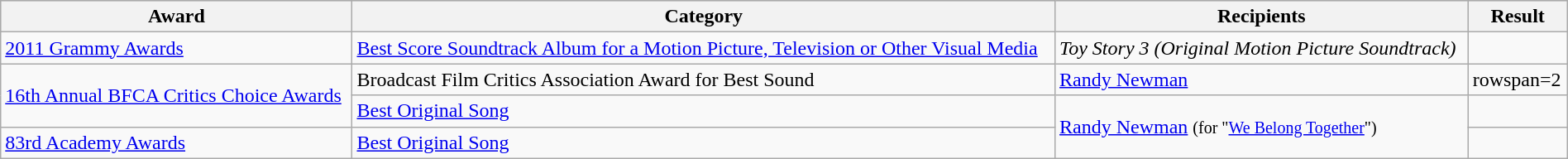<table class="wikitable sortable" style="width:100%;">
<tr style="background:#ccc; text-align:center;">
<th>Award</th>
<th>Category</th>
<th>Recipients</th>
<th>Result</th>
</tr>
<tr>
<td><a href='#'>2011 Grammy Awards</a></td>
<td><a href='#'>Best Score Soundtrack Album for a Motion Picture, Television or Other Visual Media</a></td>
<td><em>Toy Story 3 (Original Motion Picture Soundtrack)</em></td>
<td></td>
</tr>
<tr>
<td rowspan="2"><a href='#'>16th Annual BFCA Critics Choice Awards</a></td>
<td>Broadcast Film Critics Association Award for Best Sound</td>
<td><a href='#'>Randy Newman</a></td>
<td>rowspan=2 </td>
</tr>
<tr>
<td><a href='#'>Best Original Song</a></td>
<td rowspan="2"><a href='#'>Randy Newman</a> <small>(for "<a href='#'>We Belong Together</a>")</small></td>
</tr>
<tr>
<td><a href='#'>83rd Academy Awards</a></td>
<td><a href='#'>Best Original Song</a></td>
<td></td>
</tr>
</table>
